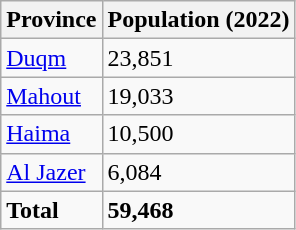<table class="wikitable">
<tr>
<th>Province</th>
<th>Population (2022)</th>
</tr>
<tr>
<td><a href='#'>Duqm</a></td>
<td>23,851</td>
</tr>
<tr>
<td><a href='#'>Mahout</a></td>
<td>19,033</td>
</tr>
<tr>
<td><a href='#'>Haima</a></td>
<td>10,500</td>
</tr>
<tr>
<td><a href='#'>Al Jazer</a></td>
<td>6,084</td>
</tr>
<tr>
<td><strong>Total</strong></td>
<td><strong>59,468</strong></td>
</tr>
</table>
